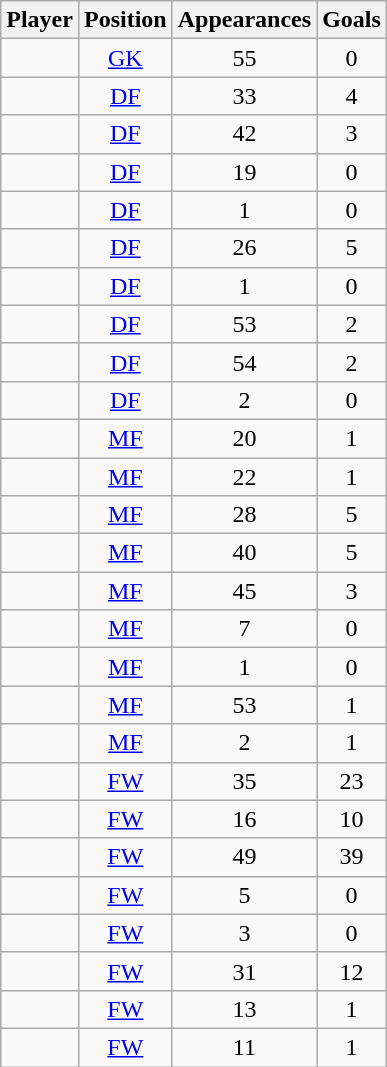<table class="wikitable sortable" style="text-align: center;">
<tr>
<th>Player</th>
<th>Position</th>
<th>Appearances</th>
<th>Goals</th>
</tr>
<tr>
<td align="left"> </td>
<td><a href='#'>GK</a></td>
<td>55</td>
<td>0</td>
</tr>
<tr>
<td align="left"> </td>
<td><a href='#'>DF</a></td>
<td>33</td>
<td>4</td>
</tr>
<tr>
<td align="left"> </td>
<td><a href='#'>DF</a></td>
<td>42</td>
<td>3</td>
</tr>
<tr>
<td align="left"> </td>
<td><a href='#'>DF</a></td>
<td>19</td>
<td>0</td>
</tr>
<tr>
<td align="left"> </td>
<td><a href='#'>DF</a></td>
<td>1</td>
<td>0</td>
</tr>
<tr>
<td align="left"> </td>
<td><a href='#'>DF</a></td>
<td>26</td>
<td>5</td>
</tr>
<tr>
<td align="left"> </td>
<td><a href='#'>DF</a></td>
<td>1</td>
<td>0</td>
</tr>
<tr>
<td align="left"> </td>
<td><a href='#'>DF</a></td>
<td>53</td>
<td>2</td>
</tr>
<tr>
<td align="left"> </td>
<td><a href='#'>DF</a></td>
<td>54</td>
<td>2</td>
</tr>
<tr>
<td align="left"> </td>
<td><a href='#'>DF</a></td>
<td>2</td>
<td>0</td>
</tr>
<tr>
<td align="left"> </td>
<td><a href='#'>MF</a></td>
<td>20</td>
<td>1</td>
</tr>
<tr>
<td align="left"> </td>
<td><a href='#'>MF</a></td>
<td>22</td>
<td>1</td>
</tr>
<tr>
<td align="left"> </td>
<td><a href='#'>MF</a></td>
<td>28</td>
<td>5</td>
</tr>
<tr>
<td align="left"> </td>
<td><a href='#'>MF</a></td>
<td>40</td>
<td>5</td>
</tr>
<tr>
<td align="left"> </td>
<td><a href='#'>MF</a></td>
<td>45</td>
<td>3</td>
</tr>
<tr>
<td align="left"> </td>
<td><a href='#'>MF</a></td>
<td>7</td>
<td>0</td>
</tr>
<tr>
<td align="left"> </td>
<td><a href='#'>MF</a></td>
<td>1</td>
<td>0</td>
</tr>
<tr>
<td align="left"> </td>
<td><a href='#'>MF</a></td>
<td>53</td>
<td>1</td>
</tr>
<tr>
<td align="left"> </td>
<td><a href='#'>MF</a></td>
<td>2</td>
<td>1</td>
</tr>
<tr>
<td align="left"> </td>
<td><a href='#'>FW</a></td>
<td>35</td>
<td>23</td>
</tr>
<tr>
<td align="left"> </td>
<td><a href='#'>FW</a></td>
<td>16</td>
<td>10</td>
</tr>
<tr>
<td align="left"> </td>
<td><a href='#'>FW</a></td>
<td>49</td>
<td>39</td>
</tr>
<tr>
<td align="left"> </td>
<td><a href='#'>FW</a></td>
<td>5</td>
<td>0</td>
</tr>
<tr>
<td align="left"> </td>
<td><a href='#'>FW</a></td>
<td>3</td>
<td>0</td>
</tr>
<tr>
<td align="left"> </td>
<td><a href='#'>FW</a></td>
<td>31</td>
<td>12</td>
</tr>
<tr>
<td align="left"> </td>
<td><a href='#'>FW</a></td>
<td>13</td>
<td>1</td>
</tr>
<tr>
<td align="left"> </td>
<td><a href='#'>FW</a></td>
<td>11</td>
<td>1</td>
</tr>
</table>
